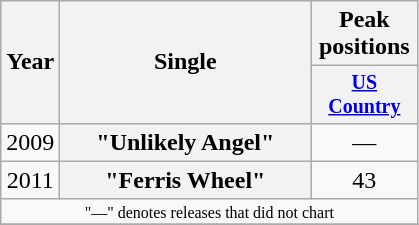<table class="wikitable plainrowheaders" style="text-align:center;">
<tr>
<th rowspan="2">Year</th>
<th rowspan="2" style="width:10em;">Single</th>
<th colspan="1">Peak positions</th>
</tr>
<tr style="font-size:smaller;">
<th width="65"><a href='#'>US Country</a></th>
</tr>
<tr>
<td>2009</td>
<th scope="row">"Unlikely Angel"</th>
<td>—</td>
</tr>
<tr>
<td>2011</td>
<th scope="row">"Ferris Wheel"</th>
<td>43</td>
</tr>
<tr>
<td colspan="3" style="font-size:8pt">"—" denotes releases that did not chart</td>
</tr>
<tr>
</tr>
</table>
